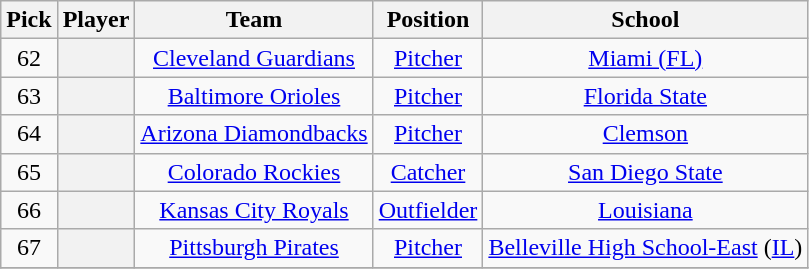<table class="wikitable sortable plainrowheaders" style="text-align:center; width=74%">
<tr>
<th scope="col">Pick</th>
<th scope="col">Player</th>
<th scope="col">Team</th>
<th scope="col">Position</th>
<th scope="col">School</th>
</tr>
<tr>
<td>62</td>
<th scope="row" style="text-align:center"></th>
<td><a href='#'>Cleveland Guardians</a></td>
<td><a href='#'>Pitcher</a></td>
<td><a href='#'>Miami (FL)</a></td>
</tr>
<tr>
<td>63</td>
<th scope="row" style="text-align:center"></th>
<td><a href='#'>Baltimore Orioles</a></td>
<td><a href='#'>Pitcher</a></td>
<td><a href='#'>Florida State</a></td>
</tr>
<tr>
<td>64</td>
<th scope="row" style="text-align:center"></th>
<td><a href='#'>Arizona Diamondbacks</a></td>
<td><a href='#'>Pitcher</a></td>
<td><a href='#'>Clemson</a></td>
</tr>
<tr>
<td>65</td>
<th scope="row" style="text-align:center"></th>
<td><a href='#'>Colorado Rockies</a></td>
<td><a href='#'>Catcher</a></td>
<td><a href='#'>San Diego State</a></td>
</tr>
<tr>
<td>66</td>
<th scope="row" style="text-align:center"></th>
<td><a href='#'>Kansas City Royals</a></td>
<td><a href='#'>Outfielder</a></td>
<td><a href='#'>Louisiana</a></td>
</tr>
<tr>
<td>67</td>
<th scope="row" style="text-align:center"></th>
<td><a href='#'>Pittsburgh Pirates</a></td>
<td><a href='#'>Pitcher</a></td>
<td><a href='#'>Belleville High School-East</a> (<a href='#'>IL</a>)</td>
</tr>
<tr>
</tr>
</table>
